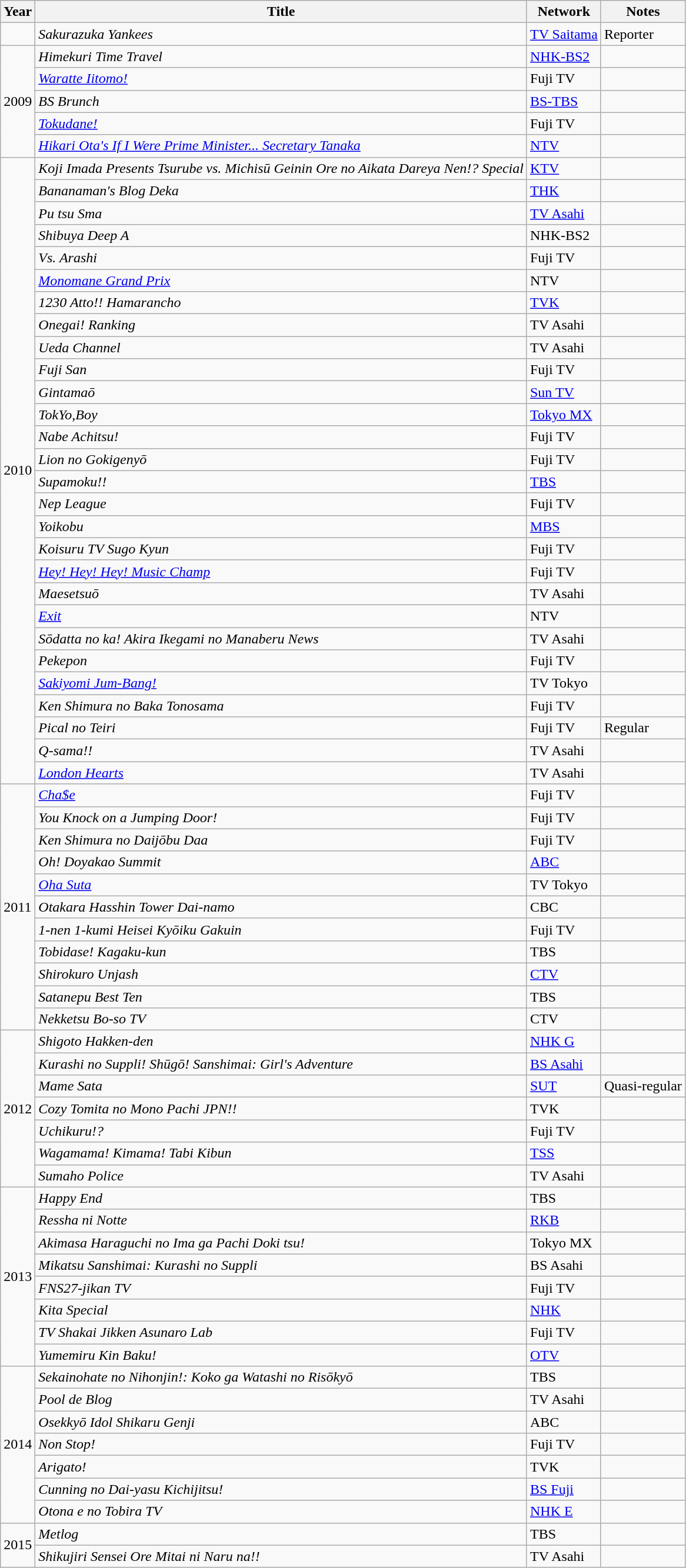<table class="wikitable">
<tr>
<th>Year</th>
<th>Title</th>
<th>Network</th>
<th>Notes</th>
</tr>
<tr>
<td></td>
<td><em>Sakurazuka Yankees</em></td>
<td><a href='#'>TV Saitama</a></td>
<td>Reporter</td>
</tr>
<tr>
<td rowspan="5">2009</td>
<td><em>Himekuri Time Travel</em></td>
<td><a href='#'>NHK-BS2</a></td>
<td></td>
</tr>
<tr>
<td><em><a href='#'>Waratte Iitomo!</a></em></td>
<td>Fuji TV</td>
<td></td>
</tr>
<tr>
<td><em>BS Brunch</em></td>
<td><a href='#'>BS-TBS</a></td>
<td></td>
</tr>
<tr>
<td><em><a href='#'>Tokudane!</a></em></td>
<td>Fuji TV</td>
<td></td>
</tr>
<tr>
<td><em><a href='#'>Hikari Ota's If I Were Prime Minister... Secretary Tanaka</a></em></td>
<td><a href='#'>NTV</a></td>
<td></td>
</tr>
<tr>
<td rowspan="28">2010</td>
<td><em>Koji Imada Presents Tsurube vs. Michisū Geinin Ore no Aikata Dareya Nen!? Special</em></td>
<td><a href='#'>KTV</a></td>
<td></td>
</tr>
<tr>
<td><em>Bananaman's Blog Deka</em></td>
<td><a href='#'>THK</a></td>
<td></td>
</tr>
<tr>
<td><em>Pu tsu Sma</em></td>
<td><a href='#'>TV Asahi</a></td>
<td></td>
</tr>
<tr>
<td><em>Shibuya Deep A</em></td>
<td>NHK-BS2</td>
<td></td>
</tr>
<tr>
<td><em>Vs. Arashi</em></td>
<td>Fuji TV</td>
<td></td>
</tr>
<tr>
<td><em><a href='#'>Monomane Grand Prix</a></em></td>
<td>NTV</td>
<td></td>
</tr>
<tr>
<td><em>1230 Atto!! Hamarancho</em></td>
<td><a href='#'>TVK</a></td>
<td></td>
</tr>
<tr>
<td><em>Onegai! Ranking</em></td>
<td>TV Asahi</td>
<td></td>
</tr>
<tr>
<td><em>Ueda Channel</em></td>
<td>TV Asahi</td>
<td></td>
</tr>
<tr>
<td><em>Fuji San</em></td>
<td>Fuji TV</td>
<td></td>
</tr>
<tr>
<td><em>Gintamaō</em></td>
<td><a href='#'>Sun TV</a></td>
<td></td>
</tr>
<tr>
<td><em>TokYo,Boy</em></td>
<td><a href='#'>Tokyo MX</a></td>
<td></td>
</tr>
<tr>
<td><em>Nabe Achitsu!</em></td>
<td>Fuji TV</td>
<td></td>
</tr>
<tr>
<td><em>Lion no Gokigenyō</em></td>
<td>Fuji TV</td>
<td></td>
</tr>
<tr>
<td><em>Supamoku!!</em></td>
<td><a href='#'>TBS</a></td>
<td></td>
</tr>
<tr>
<td><em>Nep League</em></td>
<td>Fuji TV</td>
<td></td>
</tr>
<tr>
<td><em>Yoikobu</em></td>
<td><a href='#'>MBS</a></td>
<td></td>
</tr>
<tr>
<td><em>Koisuru TV Sugo Kyun</em></td>
<td>Fuji TV</td>
<td></td>
</tr>
<tr>
<td><em><a href='#'>Hey! Hey! Hey! Music Champ</a></em></td>
<td>Fuji TV</td>
<td></td>
</tr>
<tr>
<td><em>Maesetsuō</em></td>
<td>TV Asahi</td>
<td></td>
</tr>
<tr>
<td><em><a href='#'>Exit</a></em></td>
<td>NTV</td>
<td></td>
</tr>
<tr>
<td><em>Sōdatta no ka! Akira Ikegami no Manaberu News</em></td>
<td>TV Asahi</td>
<td></td>
</tr>
<tr>
<td><em>Pekepon</em></td>
<td>Fuji TV</td>
<td></td>
</tr>
<tr>
<td><em><a href='#'>Sakiyomi Jum-Bang!</a></em></td>
<td>TV Tokyo</td>
<td></td>
</tr>
<tr>
<td><em>Ken Shimura no Baka Tonosama</em></td>
<td>Fuji TV</td>
<td></td>
</tr>
<tr>
<td><em>Pical no Teiri</em></td>
<td>Fuji TV</td>
<td>Regular</td>
</tr>
<tr>
<td><em>Q-sama!!</em></td>
<td>TV Asahi</td>
<td></td>
</tr>
<tr>
<td><em><a href='#'>London Hearts</a></em></td>
<td>TV Asahi</td>
<td></td>
</tr>
<tr>
<td rowspan="11">2011</td>
<td><em><a href='#'>Cha$e</a></em></td>
<td>Fuji TV</td>
<td></td>
</tr>
<tr>
<td><em>You Knock on a Jumping Door!</em></td>
<td>Fuji TV</td>
<td></td>
</tr>
<tr>
<td><em>Ken Shimura no Daijōbu Daa</em></td>
<td>Fuji TV</td>
<td></td>
</tr>
<tr>
<td><em>Oh! Doyakao Summit</em></td>
<td><a href='#'>ABC</a></td>
<td></td>
</tr>
<tr>
<td><em><a href='#'>Oha Suta</a></em></td>
<td>TV Tokyo</td>
<td></td>
</tr>
<tr>
<td><em>Otakara Hasshin Tower Dai-namo</em></td>
<td>CBC</td>
<td></td>
</tr>
<tr>
<td><em>1-nen 1-kumi Heisei Kyōiku Gakuin</em></td>
<td>Fuji TV</td>
<td></td>
</tr>
<tr>
<td><em>Tobidase! Kagaku-kun</em></td>
<td>TBS</td>
<td></td>
</tr>
<tr>
<td><em>Shirokuro Unjash</em></td>
<td><a href='#'>CTV</a></td>
<td></td>
</tr>
<tr>
<td><em>Satanepu Best Ten</em></td>
<td>TBS</td>
<td></td>
</tr>
<tr>
<td><em>Nekketsu Bo-so TV</em></td>
<td>CTV</td>
<td></td>
</tr>
<tr>
<td rowspan="7">2012</td>
<td><em>Shigoto Hakken-den</em></td>
<td><a href='#'>NHK G</a></td>
<td></td>
</tr>
<tr>
<td><em>Kurashi no Suppli! Shūgō! Sanshimai: Girl's Adventure</em></td>
<td><a href='#'>BS Asahi</a></td>
<td></td>
</tr>
<tr>
<td><em>Mame Sata</em></td>
<td><a href='#'>SUT</a></td>
<td>Quasi-regular</td>
</tr>
<tr>
<td><em>Cozy Tomita no Mono Pachi JPN!!</em></td>
<td>TVK</td>
<td></td>
</tr>
<tr>
<td><em>Uchikuru!?</em></td>
<td>Fuji TV</td>
<td></td>
</tr>
<tr>
<td><em>Wagamama! Kimama! Tabi Kibun</em></td>
<td><a href='#'>TSS</a></td>
<td></td>
</tr>
<tr>
<td><em>Sumaho Police</em></td>
<td>TV Asahi</td>
<td></td>
</tr>
<tr>
<td rowspan="8">2013</td>
<td><em>Happy End</em></td>
<td>TBS</td>
<td></td>
</tr>
<tr>
<td><em>Ressha ni Notte</em></td>
<td><a href='#'>RKB</a></td>
<td></td>
</tr>
<tr>
<td><em>Akimasa Haraguchi no Ima ga Pachi Doki tsu!</em></td>
<td>Tokyo MX</td>
<td></td>
</tr>
<tr>
<td><em>Mikatsu Sanshimai: Kurashi no Suppli</em></td>
<td>BS Asahi</td>
<td></td>
</tr>
<tr>
<td><em>FNS27-jikan TV</em></td>
<td>Fuji TV</td>
<td></td>
</tr>
<tr>
<td><em>Kita Special</em></td>
<td><a href='#'>NHK</a></td>
<td></td>
</tr>
<tr>
<td><em>TV Shakai Jikken Asunaro Lab</em></td>
<td>Fuji TV</td>
<td></td>
</tr>
<tr>
<td><em>Yumemiru Kin Baku!</em></td>
<td><a href='#'>OTV</a></td>
<td></td>
</tr>
<tr>
<td rowspan="7">2014</td>
<td><em>Sekainohate no Nihonjin!: Koko ga Watashi no Risōkyō</em></td>
<td>TBS</td>
<td></td>
</tr>
<tr>
<td><em>Pool de Blog</em></td>
<td>TV Asahi</td>
<td></td>
</tr>
<tr>
<td><em>Osekkyō Idol Shikaru Genji</em></td>
<td>ABC</td>
<td></td>
</tr>
<tr>
<td><em>Non Stop!</em></td>
<td>Fuji TV</td>
<td></td>
</tr>
<tr>
<td><em>Arigato!</em></td>
<td>TVK</td>
<td></td>
</tr>
<tr>
<td><em>Cunning no Dai-yasu Kichijitsu!</em></td>
<td><a href='#'>BS Fuji</a></td>
<td></td>
</tr>
<tr>
<td><em>Otona e no Tobira TV</em></td>
<td><a href='#'>NHK E</a></td>
<td></td>
</tr>
<tr>
<td rowspan="2">2015</td>
<td><em>Metlog</em></td>
<td>TBS</td>
<td></td>
</tr>
<tr>
<td><em>Shikujiri Sensei Ore Mitai ni Naru na!!</em></td>
<td>TV Asahi</td>
<td></td>
</tr>
</table>
